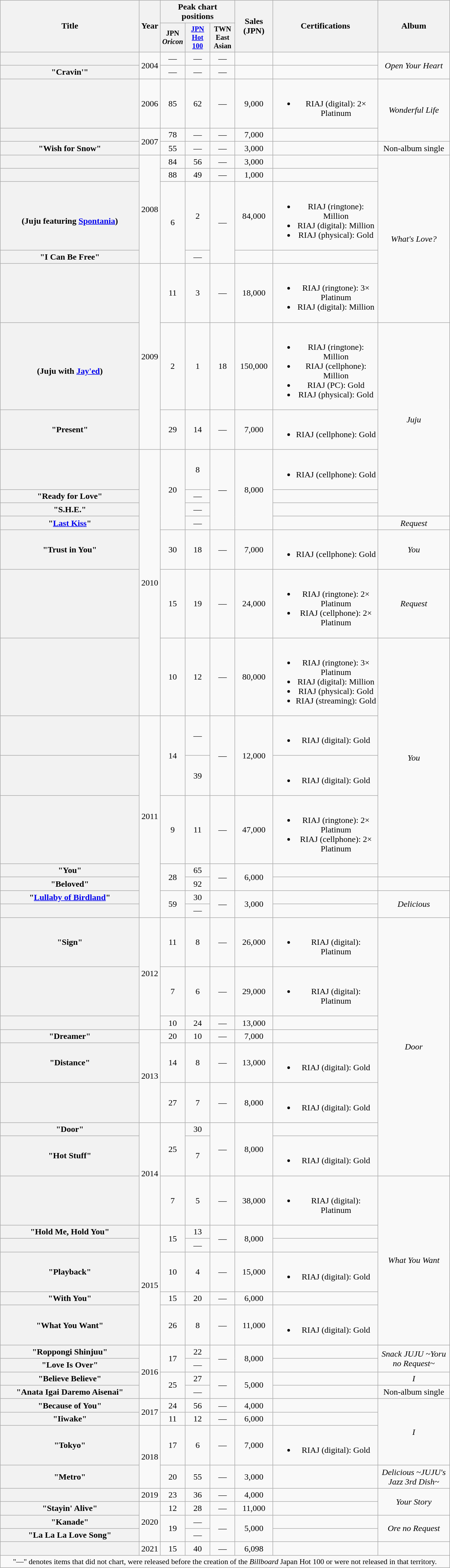<table class="wikitable plainrowheaders" style="text-align:center;">
<tr>
<th scope="col" rowspan="2" style="width:16em;">Title</th>
<th scope="col" rowspan="2" style="width:2em;">Year</th>
<th scope="col" colspan="3">Peak chart positions</th>
<th scope="col" rowspan="2" style="width:4em;">Sales (JPN)</th>
<th scope="col" rowspan="2" style="width:12em;">Certifications</th>
<th scope="col" rowspan="2" style="width:8em;">Album</th>
</tr>
<tr>
<th style="width:3em;font-size:85%">JPN <em>Oricon</em><br></th>
<th style="width:3em;font-size:85%"><a href='#'>JPN Hot 100</a><br></th>
<th style="width:3em;font-size:85%">TWN East Asian<br></th>
</tr>
<tr>
<th scope="row"></th>
<td rowspan="2">2004</td>
<td>—</td>
<td>—</td>
<td>—</td>
<td></td>
<td></td>
<td rowspan="2"><em>Open Your Heart</em></td>
</tr>
<tr>
<th scope="row">"Cravin'"</th>
<td>—</td>
<td>—</td>
<td>—</td>
<td></td>
<td></td>
</tr>
<tr>
<th scope="row"></th>
<td>2006</td>
<td>85</td>
<td>62</td>
<td>—</td>
<td>9,000</td>
<td><br><ul><li>RIAJ <span>(digital)</span>: 2× Platinum</li></ul></td>
<td rowspan="2"><em>Wonderful Life</em></td>
</tr>
<tr>
<th scope="row"></th>
<td rowspan="2">2007</td>
<td>78</td>
<td>—</td>
<td>—</td>
<td>7,000</td>
<td></td>
</tr>
<tr>
<th scope="row">"Wish for Snow"</th>
<td>55</td>
<td>—</td>
<td>—</td>
<td>3,000</td>
<td></td>
<td>Non-album single</td>
</tr>
<tr>
<th scope="row"></th>
<td rowspan="4">2008</td>
<td>84</td>
<td>56</td>
<td>—</td>
<td>3,000</td>
<td></td>
<td rowspan="5"><em>What's Love?</em></td>
</tr>
<tr>
<th scope="row"></th>
<td>88</td>
<td>49</td>
<td>—</td>
<td>1,000</td>
<td></td>
</tr>
<tr>
<th scope="row"><br><span>(Juju featuring <a href='#'>Spontania</a>)</span></th>
<td rowspan="2">6</td>
<td>2</td>
<td rowspan="2">—</td>
<td>84,000</td>
<td><br><ul><li>RIAJ <span>(ringtone)</span>: Million</li><li>RIAJ <span>(digital)</span>: Million</li><li>RIAJ <span>(physical)</span>: Gold</li></ul></td>
</tr>
<tr>
<th scope="row">"I Can Be Free"</th>
<td>—</td>
<td></td>
</tr>
<tr>
<th scope="row"></th>
<td rowspan="3">2009</td>
<td>11</td>
<td>3</td>
<td>—</td>
<td>18,000</td>
<td><br><ul><li>RIAJ <span>(ringtone)</span>: 3× Platinum</li><li>RIAJ <span>(digital)</span>: Million</li></ul></td>
</tr>
<tr>
<th scope="row"><br><span>(Juju with <a href='#'>Jay'ed</a>)</span></th>
<td>2</td>
<td>1</td>
<td>18</td>
<td>150,000</td>
<td><br><ul><li>RIAJ <span>(ringtone)</span>: Million</li><li>RIAJ <span>(cellphone)</span>: Million</li><li>RIAJ <span>(PC)</span>: Gold</li><li>RIAJ <span>(physical)</span>: Gold</li></ul></td>
<td rowspan="5"><em>Juju</em></td>
</tr>
<tr>
<th scope="row">"Present"</th>
<td>29</td>
<td>14</td>
<td>—</td>
<td>7,000</td>
<td><br><ul><li>RIAJ <span>(cellphone)</span>: Gold</li></ul></td>
</tr>
<tr>
<th scope="row"></th>
<td rowspan="7">2010</td>
<td rowspan="4">20</td>
<td>8</td>
<td rowspan="4">—</td>
<td rowspan="4">8,000</td>
<td><br><ul><li>RIAJ <span>(cellphone)</span>: Gold</li></ul></td>
</tr>
<tr>
<th scope="row">"Ready for Love"</th>
<td>—</td>
<td></td>
</tr>
<tr>
<th scope="row">"S.H.E."</th>
<td>—</td>
<td></td>
</tr>
<tr>
<th scope="row">"<a href='#'>Last Kiss</a>"</th>
<td>—</td>
<td></td>
<td><em>Request</em></td>
</tr>
<tr>
<th scope="row">"Trust in You"</th>
<td>30</td>
<td>18</td>
<td>—</td>
<td>7,000</td>
<td><br><ul><li>RIAJ <span>(cellphone)</span>: Gold</li></ul></td>
<td><em>You</em></td>
</tr>
<tr>
<th scope="row"></th>
<td>15</td>
<td>19</td>
<td>—</td>
<td>24,000</td>
<td><br><ul><li>RIAJ <span>(ringtone)</span>: 2× Platinum</li><li>RIAJ <span>(cellphone)</span>: 2× Platinum</li></ul></td>
<td><em>Request</em></td>
</tr>
<tr>
<th scope="row"></th>
<td>10</td>
<td>12</td>
<td>—</td>
<td>80,000</td>
<td><br><ul><li>RIAJ <span>(ringtone)</span>: 3× Platinum</li><li>RIAJ <span>(digital)</span>: Million</li><li>RIAJ <span>(physical)</span>: Gold</li><li>RIAJ <span>(streaming)</span>: Gold</li></ul></td>
<td rowspan="5"><em>You</em></td>
</tr>
<tr>
<th scope="row"></th>
<td rowspan="7">2011</td>
<td rowspan="2">14</td>
<td>—</td>
<td rowspan="2">—</td>
<td rowspan="2">12,000</td>
<td><br><ul><li>RIAJ <span>(digital)</span>: Gold</li></ul></td>
</tr>
<tr>
<th scope="row"></th>
<td>39</td>
<td><br><ul><li>RIAJ <span>(digital)</span>: Gold</li></ul></td>
</tr>
<tr>
<th scope="row"></th>
<td>9</td>
<td>11</td>
<td>—</td>
<td>47,000</td>
<td><br><ul><li>RIAJ <span>(ringtone)</span>: 2× Platinum</li><li>RIAJ <span>(cellphone)</span>: 2× Platinum</li></ul></td>
</tr>
<tr>
<th scope="row">"You"</th>
<td rowspan="2">28</td>
<td>65</td>
<td rowspan="2">—</td>
<td rowspan="2">6,000</td>
<td></td>
</tr>
<tr>
<th scope="row">"Beloved"</th>
<td>92</td>
<td></td>
<td></td>
</tr>
<tr>
<th scope="row">"<a href='#'>Lullaby of Birdland</a>"</th>
<td rowspan="2">59</td>
<td>30</td>
<td rowspan="2">—</td>
<td rowspan="2">3,000</td>
<td></td>
<td rowspan="2"><em>Delicious</em></td>
</tr>
<tr>
<th scope="row"></th>
<td>—</td>
<td></td>
</tr>
<tr>
<th scope="row">"Sign"</th>
<td rowspan="3">2012</td>
<td>11</td>
<td>8</td>
<td>—</td>
<td>26,000</td>
<td><br><ul><li>RIAJ <span>(digital)</span>: Platinum</li></ul></td>
<td rowspan="8"><em>Door</em></td>
</tr>
<tr>
<th scope="row"></th>
<td>7</td>
<td>6</td>
<td>—</td>
<td>29,000</td>
<td><br><ul><li>RIAJ <span>(digital)</span>: Platinum</li></ul></td>
</tr>
<tr>
<th scope="row"></th>
<td>10</td>
<td>24</td>
<td>—</td>
<td>13,000</td>
<td></td>
</tr>
<tr>
<th scope="row">"Dreamer"</th>
<td rowspan="3">2013</td>
<td>20</td>
<td>10</td>
<td>—</td>
<td>7,000</td>
<td></td>
</tr>
<tr>
<th scope="row">"Distance"</th>
<td>14</td>
<td>8</td>
<td>—</td>
<td>13,000</td>
<td><br><ul><li>RIAJ <span>(digital)</span>: Gold</li></ul></td>
</tr>
<tr>
<th scope="row"></th>
<td>27</td>
<td>7</td>
<td>—</td>
<td>8,000</td>
<td><br><ul><li>RIAJ <span>(digital)</span>: Gold</li></ul></td>
</tr>
<tr>
<th scope="row">"Door"</th>
<td rowspan="3">2014</td>
<td rowspan="2">25</td>
<td>30</td>
<td rowspan="2">—</td>
<td rowspan="2">8,000</td>
<td></td>
</tr>
<tr>
<th scope="row">"Hot Stuff"</th>
<td>7</td>
<td><br><ul><li>RIAJ <span>(digital)</span>: Gold</li></ul></td>
</tr>
<tr>
<th scope="row"></th>
<td>7</td>
<td>5</td>
<td>—</td>
<td>38,000</td>
<td><br><ul><li>RIAJ <span>(digital)</span>: Platinum</li></ul></td>
<td rowspan="6"><em>What You Want</em></td>
</tr>
<tr>
<th scope="row">"Hold Me, Hold You"</th>
<td rowspan="5">2015</td>
<td rowspan="2">15</td>
<td>13</td>
<td rowspan="2">—</td>
<td rowspan="2">8,000</td>
<td></td>
</tr>
<tr>
<th scope="row"></th>
<td>—</td>
<td></td>
</tr>
<tr>
<th scope="row">"Playback"</th>
<td>10</td>
<td>4</td>
<td>—</td>
<td>15,000</td>
<td><br><ul><li>RIAJ <span>(digital)</span>: Gold</li></ul></td>
</tr>
<tr>
<th scope="row">"With You"</th>
<td>15</td>
<td>20</td>
<td>—</td>
<td>6,000</td>
<td></td>
</tr>
<tr>
<th scope="row">"What You Want"</th>
<td>26</td>
<td>8</td>
<td>—</td>
<td>11,000</td>
<td><br><ul><li>RIAJ <span>(digital)</span>: Gold</li></ul></td>
</tr>
<tr>
<th scope="row">"Roppongi Shinjuu"</th>
<td rowspan="4">2016</td>
<td rowspan="2">17</td>
<td>22</td>
<td rowspan="2">—</td>
<td rowspan="2">8,000</td>
<td></td>
<td rowspan="2"><em>Snack JUJU ~Yoru no Request~</em></td>
</tr>
<tr>
<th scope="row">"Love Is Over"</th>
<td>—</td>
<td></td>
</tr>
<tr>
<th scope="row">"Believe Believe"</th>
<td rowspan="2">25</td>
<td>27</td>
<td rowspan="2">—</td>
<td rowspan="2">5,000</td>
<td></td>
<td rowspan="1"><em>I</em></td>
</tr>
<tr>
<th scope="row">"Anata Igai Daremo Aisenai"</th>
<td>—</td>
<td></td>
<td>Non-album single</td>
</tr>
<tr>
<th scope="row">"Because of You"</th>
<td rowspan="2">2017</td>
<td>24</td>
<td>56</td>
<td>—</td>
<td>4,000</td>
<td></td>
<td rowspan="3"><em>I</em></td>
</tr>
<tr>
<th scope="row">"Iiwake"</th>
<td>11</td>
<td>12</td>
<td>—</td>
<td>6,000</td>
<td></td>
</tr>
<tr>
<th scope="row">"Tokyo"</th>
<td rowspan="2">2018</td>
<td>17</td>
<td>6</td>
<td>—</td>
<td>7,000</td>
<td><br><ul><li>RIAJ <span>(digital)</span>: Gold</li></ul></td>
</tr>
<tr>
<th scope="row">"Metro"</th>
<td>20</td>
<td>55</td>
<td>—</td>
<td>3,000</td>
<td></td>
<td><em>Delicious ~JUJU's Jazz 3rd Dish~</em></td>
</tr>
<tr>
<th scope="row"></th>
<td>2019</td>
<td>23</td>
<td>36</td>
<td>—</td>
<td>4,000</td>
<td></td>
<td rowspan="2"><em>Your Story</em></td>
</tr>
<tr>
<th scope="row">"Stayin' Alive"</th>
<td rowspan="3">2020</td>
<td>12</td>
<td>28</td>
<td>—</td>
<td>11,000</td>
<td></td>
</tr>
<tr>
<th scope="row">"Kanade"</th>
<td rowspan="2">19</td>
<td>—</td>
<td rowspan="2">—</td>
<td rowspan="2">5,000</td>
<td></td>
<td rowspan="2"><em>Ore no Request</em></td>
</tr>
<tr>
<th scope="row">"La La La Love Song"</th>
<td>—</td>
<td></td>
</tr>
<tr>
<th scope="row"></th>
<td>2021</td>
<td>15</td>
<td>40</td>
<td>—</td>
<td>6,098</td>
<td></td>
<td></td>
</tr>
<tr>
<td colspan="10" align="center" style="font-size:90%;">"—" denotes items that did not chart, were released before the creation of the <em>Billboard</em> Japan Hot 100 or were not released in that territory.</td>
</tr>
</table>
